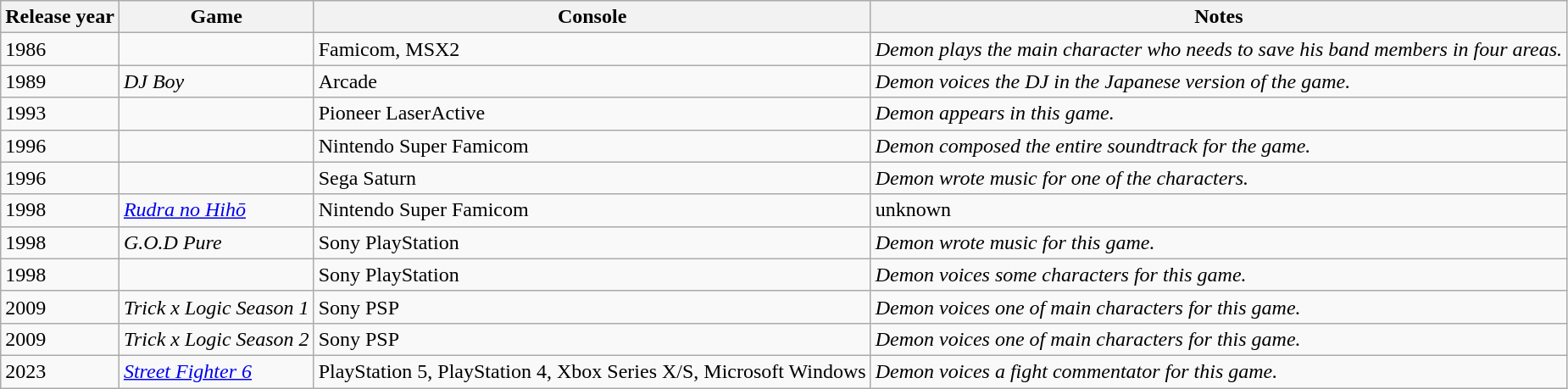<table class="wikitable">
<tr>
<th>Release year</th>
<th>Game</th>
<th>Console</th>
<th>Notes</th>
</tr>
<tr>
<td>1986</td>
<td></td>
<td>Famicom, MSX2</td>
<td><em>Demon plays the main character who needs to save his band members in four areas.</em></td>
</tr>
<tr>
<td>1989</td>
<td><em>DJ Boy</em></td>
<td>Arcade</td>
<td><em>Demon voices the DJ in the Japanese version of the game.</em></td>
</tr>
<tr>
<td>1993</td>
<td></td>
<td>Pioneer LaserActive</td>
<td><em>Demon appears in this game.</em></td>
</tr>
<tr>
<td>1996</td>
<td></td>
<td>Nintendo Super Famicom</td>
<td><em>Demon composed the entire soundtrack for the game.</em></td>
</tr>
<tr>
<td>1996</td>
<td></td>
<td>Sega Saturn</td>
<td><em>Demon wrote music for one of the characters.</em></td>
</tr>
<tr>
<td>1998</td>
<td><em><a href='#'>Rudra no Hihō</a></em></td>
<td>Nintendo Super Famicom</td>
<td>unknown</td>
</tr>
<tr>
<td>1998</td>
<td><em>G.O.D Pure</em></td>
<td>Sony PlayStation</td>
<td><em>Demon wrote music for this game.</em></td>
</tr>
<tr>
<td>1998</td>
<td></td>
<td>Sony PlayStation</td>
<td><em>Demon voices some characters for this game.</em></td>
</tr>
<tr>
<td>2009</td>
<td><em>Trick x Logic Season 1</em></td>
<td>Sony PSP</td>
<td><em>Demon voices one of main characters for this game.</em></td>
</tr>
<tr>
<td>2009</td>
<td><em>Trick x Logic Season 2</em></td>
<td>Sony PSP</td>
<td><em>Demon voices one of main characters for this game.</em></td>
</tr>
<tr>
<td>2023</td>
<td><em><a href='#'>Street Fighter 6</a></em></td>
<td>PlayStation 5, PlayStation 4, Xbox Series X/S, Microsoft Windows</td>
<td><em>Demon voices a fight commentator for this game.</em></td>
</tr>
</table>
